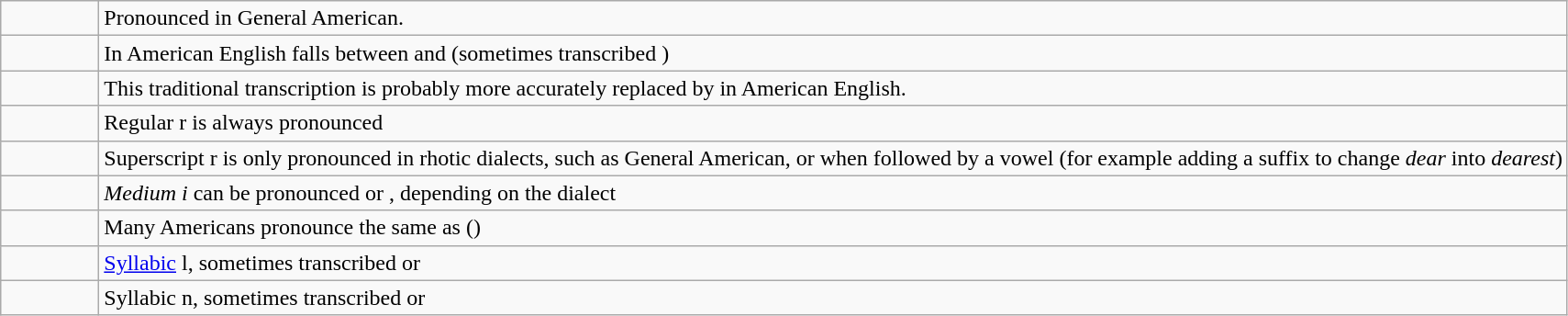<table cellspacing="5" style="vertical-align:top;" style="margin-left:1.5em;" class="wikitable">
<tr style="vertical-align:top;">
<td style="width:4em;"></td>
<td>Pronounced  in General American.</td>
</tr>
<tr style="vertical-align:top;">
<td></td>
<td>In American English falls between  and  (sometimes transcribed )</td>
</tr>
<tr style="vertical-align:top;">
<td></td>
<td>This traditional transcription is probably more accurately replaced by  in American English.</td>
</tr>
<tr style="vertical-align:top;">
<td></td>
<td>Regular r is always pronounced</td>
</tr>
<tr style="vertical-align:top;">
<td></td>
<td>Superscript r is only pronounced in rhotic dialects, such as General American, or when followed by a vowel (for example adding a suffix to change <em>dear</em> into <em>dearest</em>)</td>
</tr>
<tr style="vertical-align:top;">
<td></td>
<td><em>Medium i</em> can be pronounced  or , depending on the dialect</td>
</tr>
<tr style="vertical-align:top;">
<td></td>
<td>Many Americans pronounce  the same as  ()</td>
</tr>
<tr style="vertical-align:top;">
<td></td>
<td><a href='#'>Syllabic</a> l, sometimes transcribed  or </td>
</tr>
<tr style="vertical-align:top;">
<td></td>
<td>Syllabic n, sometimes transcribed  or </td>
</tr>
</table>
